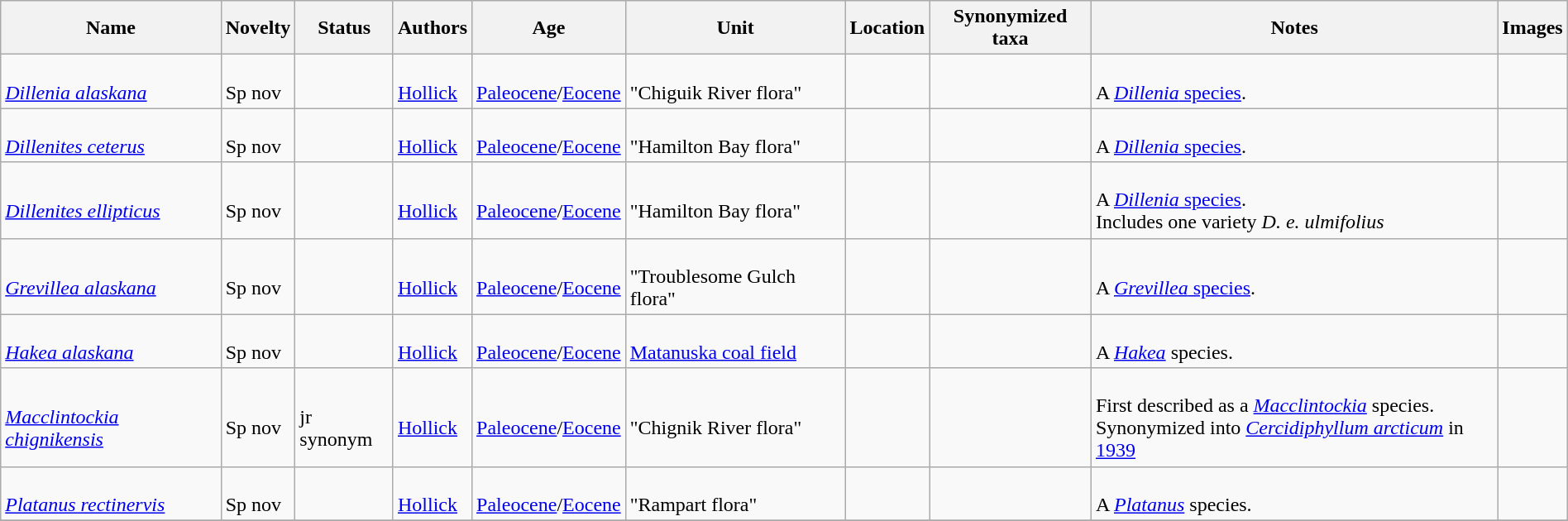<table class="wikitable sortable" align="center" width="100%">
<tr>
<th>Name</th>
<th>Novelty</th>
<th>Status</th>
<th>Authors</th>
<th>Age</th>
<th>Unit</th>
<th>Location</th>
<th>Synonymized taxa</th>
<th>Notes</th>
<th>Images</th>
</tr>
<tr>
<td><br><em><a href='#'>Dillenia alaskana</a></em></td>
<td><br>Sp nov</td>
<td></td>
<td><br><a href='#'>Hollick</a></td>
<td><br><a href='#'>Paleocene</a>/<a href='#'>Eocene</a></td>
<td><br>"Chiguik River flora"</td>
<td><br><br></td>
<td></td>
<td><br>A <a href='#'><em>Dillenia</em> species</a>.</td>
<td></td>
</tr>
<tr>
<td><br><em><a href='#'>Dillenites ceterus</a></em></td>
<td><br>Sp nov</td>
<td></td>
<td><br><a href='#'>Hollick</a></td>
<td><br><a href='#'>Paleocene</a>/<a href='#'>Eocene</a></td>
<td><br>"Hamilton Bay flora"</td>
<td><br><br></td>
<td></td>
<td><br>A <a href='#'><em>Dillenia</em> species</a>.</td>
<td></td>
</tr>
<tr>
<td><br><em><a href='#'>Dillenites ellipticus</a></em></td>
<td><br>Sp nov</td>
<td></td>
<td><br><a href='#'>Hollick</a></td>
<td><br><a href='#'>Paleocene</a>/<a href='#'>Eocene</a></td>
<td><br>"Hamilton Bay flora"</td>
<td><br><br></td>
<td></td>
<td><br>A <a href='#'><em>Dillenia</em> species</a>.<br>Includes one variety <em>D. e. ulmifolius</em></td>
<td></td>
</tr>
<tr>
<td><br><em><a href='#'>Grevillea alaskana</a></em></td>
<td><br>Sp nov</td>
<td></td>
<td><br><a href='#'>Hollick</a></td>
<td><br><a href='#'>Paleocene</a>/<a href='#'>Eocene</a></td>
<td><br>"Troublesome Gulch flora"</td>
<td><br><br></td>
<td></td>
<td><br>A <a href='#'><em>Grevillea</em> species</a>.</td>
<td></td>
</tr>
<tr>
<td><br><em><a href='#'>Hakea alaskana</a></em></td>
<td><br>Sp nov</td>
<td></td>
<td><br><a href='#'>Hollick</a></td>
<td><br><a href='#'>Paleocene</a>/<a href='#'>Eocene</a></td>
<td><br><a href='#'>Matanuska coal field</a></td>
<td><br><br></td>
<td></td>
<td><br>A <em><a href='#'>Hakea</a></em> species.</td>
<td></td>
</tr>
<tr>
<td><br><em><a href='#'>Macclintockia chignikensis</a></em></td>
<td><br>Sp nov</td>
<td><br>jr synonym</td>
<td><br><a href='#'>Hollick</a></td>
<td><br><a href='#'>Paleocene</a>/<a href='#'>Eocene</a></td>
<td><br>"Chignik River flora"</td>
<td><br><br></td>
<td></td>
<td><br>First described as a <em><a href='#'>Macclintockia</a></em> species.<br> Synonymized into <em><a href='#'>Cercidiphyllum arcticum</a></em> in <a href='#'>1939</a></td>
<td></td>
</tr>
<tr>
<td><br><em><a href='#'>Platanus rectinervis</a></em></td>
<td><br>Sp nov</td>
<td></td>
<td><br><a href='#'>Hollick</a></td>
<td><br><a href='#'>Paleocene</a>/<a href='#'>Eocene</a></td>
<td><br>"Rampart flora"</td>
<td><br><br></td>
<td></td>
<td><br>A <em><a href='#'>Platanus</a></em> species.</td>
<td></td>
</tr>
<tr>
</tr>
</table>
